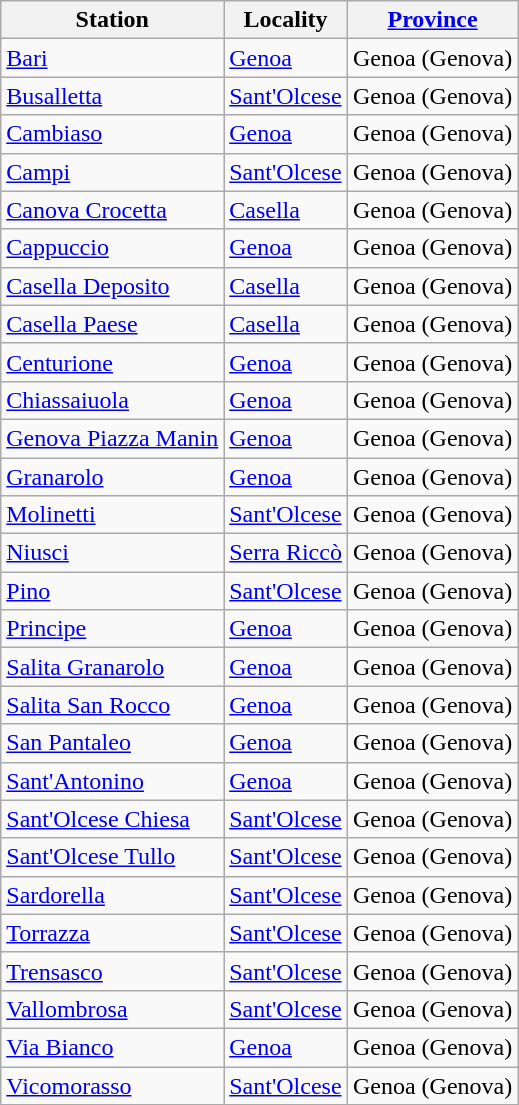<table class="wikitable sortable">
<tr>
<th>Station</th>
<th>Locality</th>
<th><a href='#'>Province</a></th>
</tr>
<tr>
<td><a href='#'>Bari</a></td>
<td><a href='#'>Genoa</a></td>
<td>Genoa (Genova)</td>
</tr>
<tr>
<td><a href='#'>Busalletta</a></td>
<td><a href='#'>Sant'Olcese</a></td>
<td>Genoa (Genova)</td>
</tr>
<tr>
<td><a href='#'>Cambiaso</a></td>
<td><a href='#'>Genoa</a></td>
<td>Genoa (Genova)</td>
</tr>
<tr>
<td><a href='#'>Campi</a></td>
<td><a href='#'>Sant'Olcese</a></td>
<td>Genoa (Genova)</td>
</tr>
<tr>
<td><a href='#'>Canova Crocetta</a></td>
<td><a href='#'>Casella</a></td>
<td>Genoa (Genova)</td>
</tr>
<tr>
<td><a href='#'>Cappuccio</a></td>
<td><a href='#'>Genoa</a></td>
<td>Genoa (Genova)</td>
</tr>
<tr>
<td><a href='#'>Casella Deposito</a></td>
<td><a href='#'>Casella</a></td>
<td>Genoa (Genova)</td>
</tr>
<tr>
<td><a href='#'>Casella Paese</a></td>
<td><a href='#'>Casella</a></td>
<td>Genoa (Genova)</td>
</tr>
<tr>
<td><a href='#'>Centurione</a></td>
<td><a href='#'>Genoa</a></td>
<td>Genoa (Genova)</td>
</tr>
<tr>
<td><a href='#'>Chiassaiuola</a></td>
<td><a href='#'>Genoa</a></td>
<td>Genoa (Genova)</td>
</tr>
<tr>
<td><a href='#'>Genova Piazza Manin</a></td>
<td><a href='#'>Genoa</a></td>
<td>Genoa (Genova)</td>
</tr>
<tr>
<td><a href='#'>Granarolo</a></td>
<td><a href='#'>Genoa</a></td>
<td>Genoa (Genova)</td>
</tr>
<tr>
<td><a href='#'>Molinetti</a></td>
<td><a href='#'>Sant'Olcese</a></td>
<td>Genoa (Genova)</td>
</tr>
<tr>
<td><a href='#'>Niusci</a></td>
<td><a href='#'>Serra Riccò</a></td>
<td>Genoa (Genova)</td>
</tr>
<tr>
<td><a href='#'>Pino</a></td>
<td><a href='#'>Sant'Olcese</a></td>
<td>Genoa (Genova)</td>
</tr>
<tr>
<td><a href='#'>Principe</a></td>
<td><a href='#'>Genoa</a></td>
<td>Genoa (Genova)</td>
</tr>
<tr>
<td><a href='#'>Salita Granarolo</a></td>
<td><a href='#'>Genoa</a></td>
<td>Genoa (Genova)</td>
</tr>
<tr>
<td><a href='#'>Salita San Rocco</a></td>
<td><a href='#'>Genoa</a></td>
<td>Genoa (Genova)</td>
</tr>
<tr>
<td><a href='#'>San Pantaleo</a></td>
<td><a href='#'>Genoa</a></td>
<td>Genoa (Genova)</td>
</tr>
<tr>
<td><a href='#'>Sant'Antonino</a></td>
<td><a href='#'>Genoa</a></td>
<td>Genoa (Genova)</td>
</tr>
<tr>
<td><a href='#'>Sant'Olcese Chiesa</a></td>
<td><a href='#'>Sant'Olcese</a></td>
<td>Genoa (Genova)</td>
</tr>
<tr>
<td><a href='#'>Sant'Olcese Tullo</a></td>
<td><a href='#'>Sant'Olcese</a></td>
<td>Genoa (Genova)</td>
</tr>
<tr>
<td><a href='#'>Sardorella</a></td>
<td><a href='#'>Sant'Olcese</a></td>
<td>Genoa (Genova)</td>
</tr>
<tr>
<td><a href='#'>Torrazza</a></td>
<td><a href='#'>Sant'Olcese</a></td>
<td>Genoa (Genova)</td>
</tr>
<tr>
<td><a href='#'>Trensasco</a></td>
<td><a href='#'>Sant'Olcese</a></td>
<td>Genoa (Genova)</td>
</tr>
<tr>
<td><a href='#'>Vallombrosa</a></td>
<td><a href='#'>Sant'Olcese</a></td>
<td>Genoa (Genova)</td>
</tr>
<tr>
<td><a href='#'>Via Bianco</a></td>
<td><a href='#'>Genoa</a></td>
<td>Genoa (Genova)</td>
</tr>
<tr>
<td><a href='#'>Vicomorasso</a></td>
<td><a href='#'>Sant'Olcese</a></td>
<td>Genoa (Genova)</td>
</tr>
</table>
